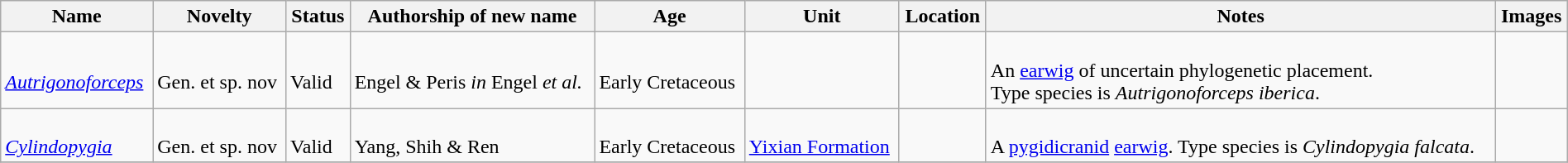<table class="wikitable sortable" align="center" width="100%">
<tr>
<th>Name</th>
<th>Novelty</th>
<th>Status</th>
<th>Authorship of new name</th>
<th>Age</th>
<th>Unit</th>
<th>Location</th>
<th>Notes</th>
<th>Images</th>
</tr>
<tr>
<td><br><em><a href='#'>Autrigonoforceps</a></em></td>
<td><br>Gen. et sp. nov</td>
<td><br>Valid</td>
<td><br>Engel & Peris <em>in</em> Engel <em>et al.</em></td>
<td><br>Early Cretaceous</td>
<td></td>
<td><br></td>
<td><br>An <a href='#'>earwig</a> of uncertain phylogenetic placement.<br> Type species is <em>Autrigonoforceps iberica</em>.</td>
<td></td>
</tr>
<tr>
<td><br><em><a href='#'>Cylindopygia</a></em></td>
<td><br>Gen. et sp. nov</td>
<td><br>Valid</td>
<td><br>Yang, Shih & Ren</td>
<td><br>Early Cretaceous</td>
<td><br><a href='#'>Yixian Formation</a></td>
<td><br></td>
<td><br>A <a href='#'>pygidicranid</a> <a href='#'>earwig</a>. Type species is <em>Cylindopygia falcata</em>.</td>
<td></td>
</tr>
<tr>
</tr>
</table>
